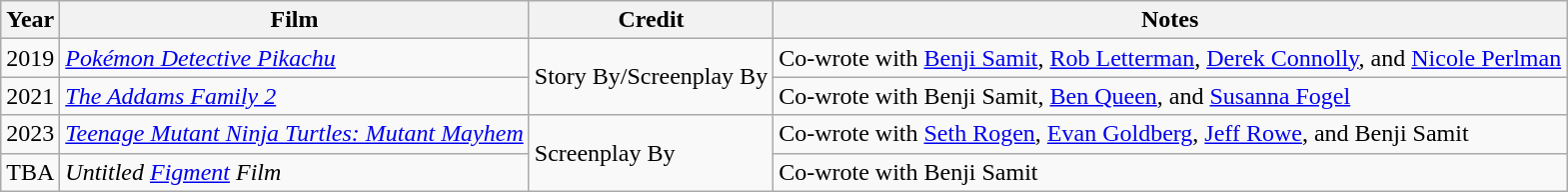<table class="wikitable">
<tr>
<th>Year</th>
<th>Film</th>
<th>Credit</th>
<th>Notes</th>
</tr>
<tr>
<td>2019</td>
<td><em><a href='#'>Pokémon Detective Pikachu</a></em></td>
<td rowspan=2>Story By/Screenplay By</td>
<td>Co-wrote with <a href='#'>Benji Samit</a>, <a href='#'>Rob Letterman</a>, <a href='#'>Derek Connolly</a>, and <a href='#'>Nicole Perlman</a></td>
</tr>
<tr>
<td>2021</td>
<td><em><a href='#'>The Addams Family 2</a></em></td>
<td>Co-wrote with Benji Samit, <a href='#'>Ben Queen</a>, and <a href='#'>Susanna Fogel</a></td>
</tr>
<tr>
<td>2023</td>
<td><em><a href='#'>Teenage Mutant Ninja Turtles: Mutant Mayhem</a></em></td>
<td rowspan=2>Screenplay By</td>
<td>Co-wrote with <a href='#'>Seth Rogen</a>, <a href='#'>Evan Goldberg</a>, <a href='#'>Jeff Rowe</a>, and Benji Samit</td>
</tr>
<tr>
<td>TBA</td>
<td><em>Untitled <a href='#'>Figment</a> Film</em></td>
<td>Co-wrote with Benji Samit</td>
</tr>
</table>
